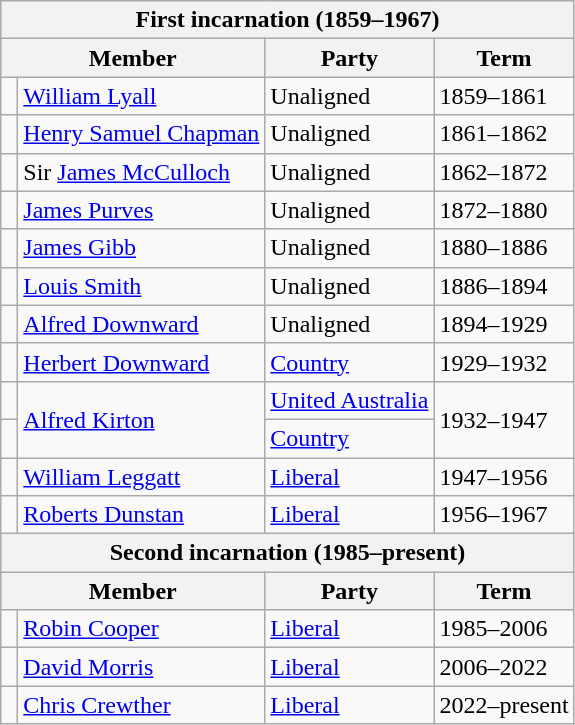<table class="wikitable">
<tr>
<th colspan="4">First incarnation (1859–1967)</th>
</tr>
<tr>
<th colspan="2">Member</th>
<th>Party</th>
<th>Term</th>
</tr>
<tr>
<td> </td>
<td><a href='#'>William Lyall</a></td>
<td>Unaligned</td>
<td>1859–1861</td>
</tr>
<tr>
<td> </td>
<td><a href='#'>Henry Samuel Chapman</a></td>
<td>Unaligned</td>
<td>1861–1862</td>
</tr>
<tr>
<td> </td>
<td>Sir <a href='#'>James McCulloch</a></td>
<td>Unaligned</td>
<td>1862–1872</td>
</tr>
<tr>
<td> </td>
<td><a href='#'>James Purves</a></td>
<td>Unaligned</td>
<td>1872–1880</td>
</tr>
<tr>
<td> </td>
<td><a href='#'>James Gibb</a></td>
<td>Unaligned</td>
<td>1880–1886</td>
</tr>
<tr>
<td> </td>
<td><a href='#'>Louis Smith</a></td>
<td>Unaligned</td>
<td>1886–1894</td>
</tr>
<tr>
<td> </td>
<td><a href='#'>Alfred Downward</a></td>
<td>Unaligned</td>
<td>1894–1929</td>
</tr>
<tr>
<td> </td>
<td><a href='#'>Herbert Downward</a></td>
<td><a href='#'>Country</a></td>
<td>1929–1932</td>
</tr>
<tr>
<td> </td>
<td rowspan="2"><a href='#'>Alfred Kirton</a></td>
<td><a href='#'>United Australia</a></td>
<td rowspan="2">1932–1947</td>
</tr>
<tr>
<td> </td>
<td><a href='#'>Country</a></td>
</tr>
<tr>
<td> </td>
<td><a href='#'>William Leggatt</a></td>
<td><a href='#'>Liberal</a></td>
<td>1947–1956</td>
</tr>
<tr>
<td> </td>
<td><a href='#'>Roberts Dunstan</a></td>
<td><a href='#'>Liberal</a></td>
<td>1956–1967</td>
</tr>
<tr>
<th colspan="4">Second incarnation (1985–present)</th>
</tr>
<tr>
<th colspan="2">Member</th>
<th>Party</th>
<th>Term</th>
</tr>
<tr>
<td> </td>
<td><a href='#'>Robin Cooper</a></td>
<td><a href='#'>Liberal</a></td>
<td>1985–2006</td>
</tr>
<tr>
<td> </td>
<td><a href='#'>David Morris</a></td>
<td><a href='#'>Liberal</a></td>
<td>2006–2022</td>
</tr>
<tr>
<td> </td>
<td><a href='#'>Chris Crewther</a></td>
<td><a href='#'>Liberal</a></td>
<td>2022–present</td>
</tr>
</table>
